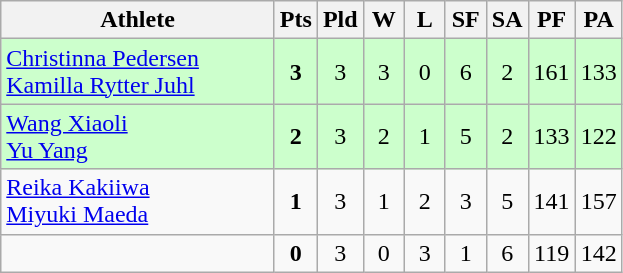<table class=wikitable style="text-align:center">
<tr>
<th width=175>Athlete</th>
<th width=20>Pts</th>
<th width=20>Pld</th>
<th width=20>W</th>
<th width=20>L</th>
<th width=20>SF</th>
<th width=20>SA</th>
<th width=20>PF</th>
<th width=20>PA</th>
</tr>
<tr bgcolor=ccffcc>
<td style="text-align:left"> <a href='#'>Christinna Pedersen</a><br> <a href='#'>Kamilla Rytter Juhl</a></td>
<td><strong>3</strong></td>
<td>3</td>
<td>3</td>
<td>0</td>
<td>6</td>
<td>2</td>
<td>161</td>
<td>133</td>
</tr>
<tr bgcolor=ccffcc>
<td style="text-align:left"> <a href='#'>Wang Xiaoli</a><br> <a href='#'>Yu Yang</a></td>
<td><strong>2</strong></td>
<td>3</td>
<td>2</td>
<td>1</td>
<td>5</td>
<td>2</td>
<td>133</td>
<td>122</td>
</tr>
<tr bgcolor=>
<td style="text-align:left"> <a href='#'>Reika Kakiiwa</a><br> <a href='#'>Miyuki Maeda</a></td>
<td><strong>1</strong></td>
<td>3</td>
<td>1</td>
<td>2</td>
<td>3</td>
<td>5</td>
<td>141</td>
<td>157</td>
</tr>
<tr bgcolor=>
<td style="text-align:left"><br></td>
<td><strong>0</strong></td>
<td>3</td>
<td>0</td>
<td>3</td>
<td>1</td>
<td>6</td>
<td>119</td>
<td>142</td>
</tr>
</table>
